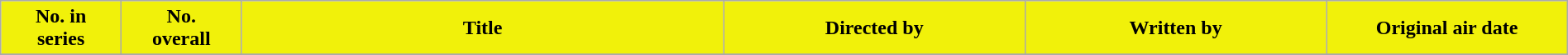<table class="wikitable plainrowheaders" style="width:100%; margin:auto; background:#FFFFF;">
<tr>
<th scope="col"  style="background:#f1f10a; color:#000; width:7.69%;">No. in<br>series</th>
<th scope="col"  style="background:#f1f10a; color:#000; width:7.69%;">No.<br>overall</th>
<th scope="col"  style="background:#f1f10a; color:#000; width:30.77%;">Title</th>
<th scope="col"  style="background:#f1f10a; color:#000; width:19.23%;">Directed by</th>
<th scope="col"  style="background:#f1f10a; color:#000; width:19.23%;">Written by</th>
<th scope="col"  style="background:#f1f10a; color:#000; width:15.38%;">Original air date</th>
</tr>
<tr>
</tr>
</table>
